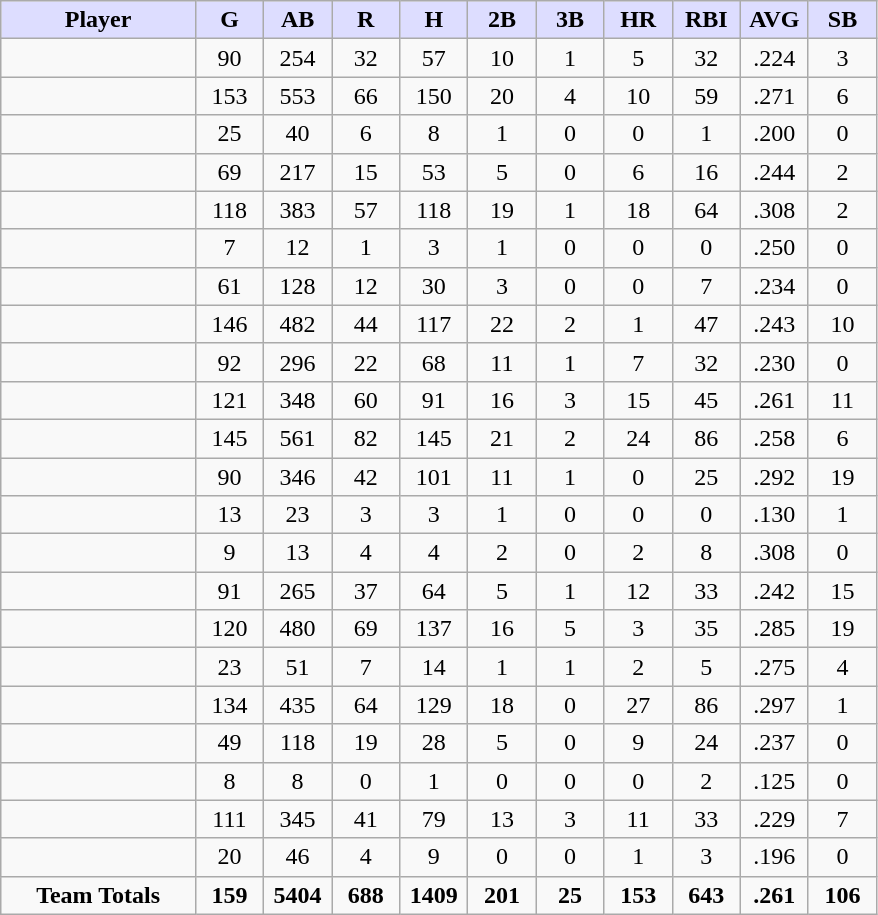<table class="wikitable" style="text-align:center;">
<tr>
<th style="background:#ddf; width:20%;"><strong>Player</strong></th>
<th style="background:#ddf; width:7%;"><strong>G</strong></th>
<th style="background:#ddf; width:7%;"><strong>AB</strong></th>
<th style="background:#ddf; width:7%;"><strong>R</strong></th>
<th style="background:#ddf; width:7%;"><strong>H</strong></th>
<th style="background:#ddf; width:7%;"><strong>2B</strong></th>
<th style="background:#ddf; width:7%;"><strong>3B</strong></th>
<th style="background:#ddf; width:7%;"><strong>HR</strong></th>
<th style="background:#ddf; width:7%;"><strong>RBI</strong></th>
<th style="background:#ddf; width:7%;"><strong>AVG</strong></th>
<th style="background:#ddf; width:7%;"><strong>SB</strong></th>
</tr>
<tr>
<td align=left></td>
<td>90</td>
<td>254</td>
<td>32</td>
<td>57</td>
<td>10</td>
<td>1</td>
<td>5</td>
<td>32</td>
<td>.224</td>
<td>3</td>
</tr>
<tr>
<td align=left></td>
<td>153</td>
<td>553</td>
<td>66</td>
<td>150</td>
<td>20</td>
<td>4</td>
<td>10</td>
<td>59</td>
<td>.271</td>
<td>6</td>
</tr>
<tr>
<td align=left></td>
<td>25</td>
<td>40</td>
<td>6</td>
<td>8</td>
<td>1</td>
<td>0</td>
<td>0</td>
<td>1</td>
<td>.200</td>
<td>0</td>
</tr>
<tr>
<td align=left></td>
<td>69</td>
<td>217</td>
<td>15</td>
<td>53</td>
<td>5</td>
<td>0</td>
<td>6</td>
<td>16</td>
<td>.244</td>
<td>2</td>
</tr>
<tr>
<td align=left></td>
<td>118</td>
<td>383</td>
<td>57</td>
<td>118</td>
<td>19</td>
<td>1</td>
<td>18</td>
<td>64</td>
<td>.308</td>
<td>2</td>
</tr>
<tr>
<td align=left></td>
<td>7</td>
<td>12</td>
<td>1</td>
<td>3</td>
<td>1</td>
<td>0</td>
<td>0</td>
<td>0</td>
<td>.250</td>
<td>0</td>
</tr>
<tr>
<td align=left></td>
<td>61</td>
<td>128</td>
<td>12</td>
<td>30</td>
<td>3</td>
<td>0</td>
<td>0</td>
<td>7</td>
<td>.234</td>
<td>0</td>
</tr>
<tr>
<td align=left></td>
<td>146</td>
<td>482</td>
<td>44</td>
<td>117</td>
<td>22</td>
<td>2</td>
<td>1</td>
<td>47</td>
<td>.243</td>
<td>10</td>
</tr>
<tr>
<td align=left></td>
<td>92</td>
<td>296</td>
<td>22</td>
<td>68</td>
<td>11</td>
<td>1</td>
<td>7</td>
<td>32</td>
<td>.230</td>
<td>0</td>
</tr>
<tr>
<td align=left></td>
<td>121</td>
<td>348</td>
<td>60</td>
<td>91</td>
<td>16</td>
<td>3</td>
<td>15</td>
<td>45</td>
<td>.261</td>
<td>11</td>
</tr>
<tr>
<td align=left></td>
<td>145</td>
<td>561</td>
<td>82</td>
<td>145</td>
<td>21</td>
<td>2</td>
<td>24</td>
<td>86</td>
<td>.258</td>
<td>6</td>
</tr>
<tr>
<td align=left></td>
<td>90</td>
<td>346</td>
<td>42</td>
<td>101</td>
<td>11</td>
<td>1</td>
<td>0</td>
<td>25</td>
<td>.292</td>
<td>19</td>
</tr>
<tr>
<td align=left></td>
<td>13</td>
<td>23</td>
<td>3</td>
<td>3</td>
<td>1</td>
<td>0</td>
<td>0</td>
<td>0</td>
<td>.130</td>
<td>1</td>
</tr>
<tr>
<td align=left></td>
<td>9</td>
<td>13</td>
<td>4</td>
<td>4</td>
<td>2</td>
<td>0</td>
<td>2</td>
<td>8</td>
<td>.308</td>
<td>0</td>
</tr>
<tr>
<td align=left></td>
<td>91</td>
<td>265</td>
<td>37</td>
<td>64</td>
<td>5</td>
<td>1</td>
<td>12</td>
<td>33</td>
<td>.242</td>
<td>15</td>
</tr>
<tr>
<td align=left></td>
<td>120</td>
<td>480</td>
<td>69</td>
<td>137</td>
<td>16</td>
<td>5</td>
<td>3</td>
<td>35</td>
<td>.285</td>
<td>19</td>
</tr>
<tr>
<td align=left></td>
<td>23</td>
<td>51</td>
<td>7</td>
<td>14</td>
<td>1</td>
<td>1</td>
<td>2</td>
<td>5</td>
<td>.275</td>
<td>4</td>
</tr>
<tr>
<td align=left></td>
<td>134</td>
<td>435</td>
<td>64</td>
<td>129</td>
<td>18</td>
<td>0</td>
<td>27</td>
<td>86</td>
<td>.297</td>
<td>1</td>
</tr>
<tr>
<td align=left></td>
<td>49</td>
<td>118</td>
<td>19</td>
<td>28</td>
<td>5</td>
<td>0</td>
<td>9</td>
<td>24</td>
<td>.237</td>
<td>0</td>
</tr>
<tr>
<td align=left></td>
<td>8</td>
<td>8</td>
<td>0</td>
<td>1</td>
<td>0</td>
<td>0</td>
<td>0</td>
<td>2</td>
<td>.125</td>
<td>0</td>
</tr>
<tr>
<td align=left></td>
<td>111</td>
<td>345</td>
<td>41</td>
<td>79</td>
<td>13</td>
<td>3</td>
<td>11</td>
<td>33</td>
<td>.229</td>
<td>7</td>
</tr>
<tr>
<td align=left></td>
<td>20</td>
<td>46</td>
<td>4</td>
<td>9</td>
<td>0</td>
<td>0</td>
<td>1</td>
<td>3</td>
<td>.196</td>
<td>0</td>
</tr>
<tr class="sortbottom">
<td><strong>Team Totals</strong></td>
<td><strong>159</strong></td>
<td><strong>5404</strong></td>
<td><strong>688</strong></td>
<td><strong>1409</strong></td>
<td><strong>201</strong></td>
<td><strong>25</strong></td>
<td><strong>153</strong></td>
<td><strong>643</strong></td>
<td><strong>.261</strong></td>
<td><strong>106</strong></td>
</tr>
</table>
